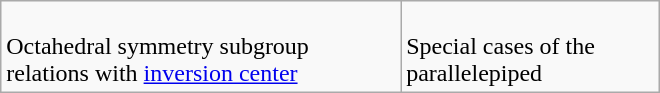<table class=wikitable width=440 align=center>
<tr>
<td><br>Octahedral symmetry subgroup relations with <a href='#'>inversion center</a></td>
<td><br>Special cases of the parallelepiped</td>
</tr>
</table>
